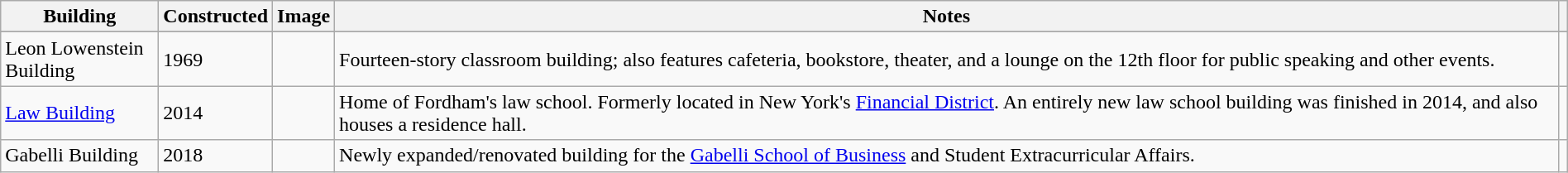<table class="wikitable sortable" style="width:100%">
<tr>
<th width="120px">Building</th>
<th width="30px" style="text-align:center">Constructed</th>
<th width="*" class="unsortable"  style="text-align:center">Image</th>
<th width="*" class="unsortable" style="text-align:center">Notes</th>
<th wdith="*" class="unsortable"></th>
</tr>
<tr valign="top">
</tr>
<tr>
<td>Leon Lowenstein Building</td>
<td>1969</td>
<td></td>
<td>Fourteen-story classroom building; also features cafeteria, bookstore, theater, and a lounge on the 12th floor for public speaking and other events.</td>
<td></td>
</tr>
<tr>
<td><a href='#'>Law Building</a></td>
<td>2014</td>
<td></td>
<td>Home of Fordham's law school. Formerly located in New York's <a href='#'>Financial District</a>. An entirely new law school building was finished in 2014, and also houses a residence hall.</td>
<td></td>
</tr>
<tr>
<td>Gabelli Building</td>
<td>2018</td>
<td></td>
<td>Newly expanded/renovated building for the <a href='#'>Gabelli School of Business</a> and Student Extracurricular Affairs.</td>
<td></td>
</tr>
</table>
